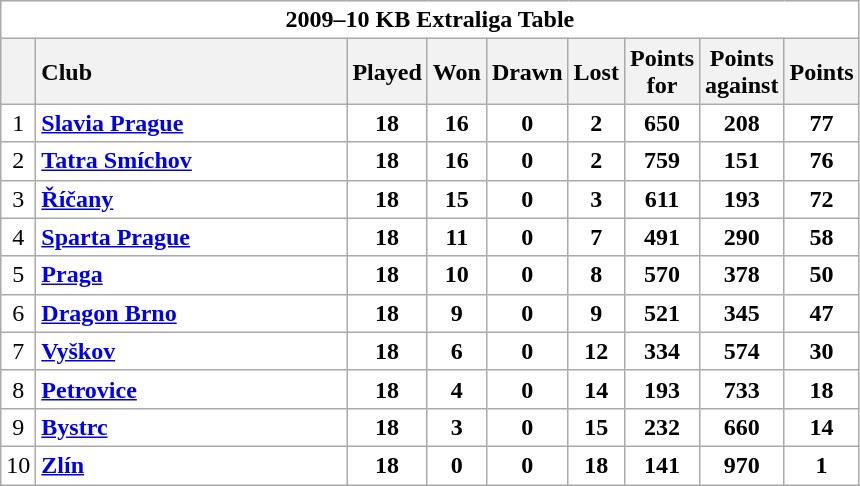<table class="wikitable" style="float:left; margin-right:15px; text-align: center;">
<tr>
<td colspan="10" bgcolor="#FFFFFF" cellpadding="0" cellspacing="0"><strong>2009–10 KB Extraliga Table</strong></td>
</tr>
<tr>
<th bgcolor="#efefef" width="10"></th>
<th bgcolor="#efefef" style="text-align:left" width="200">Club</th>
<th bgcolor="#efefef" width="20">Played</th>
<th bgcolor="#efefef" width="20">Won</th>
<th bgcolor="#efefef" width="20">Drawn</th>
<th bgcolor="#efefef" width="20">Lost</th>
<th bgcolor="#efefef" width="20">Points for</th>
<th bgcolor="#efefef" width="20">Points against</th>
<th bgcolor="#efefef" width="20">Points</th>
</tr>
<tr bgcolor=#ffffff align=center>
<td>1</td>
<td align=left><strong><a href='#'>Slavia Prague</a></strong></td>
<td><strong>18</strong></td>
<td><strong>16</strong></td>
<td><strong>0</strong></td>
<td><strong>2</strong></td>
<td><strong>650</strong></td>
<td><strong>208</strong></td>
<td><strong>77</strong></td>
</tr>
<tr bgcolor=#ffffff align=center>
<td>2</td>
<td align=left><strong><a href='#'>Tatra Smíchov</a></strong></td>
<td><strong>18</strong></td>
<td><strong>16</strong></td>
<td><strong>0</strong></td>
<td><strong>2</strong></td>
<td><strong>759</strong></td>
<td><strong>151</strong></td>
<td><strong>76</strong></td>
</tr>
<tr bgcolor=#ffffff align=center>
<td>3</td>
<td align=left><strong><a href='#'>Říčany</a></strong></td>
<td><strong>18</strong></td>
<td><strong>15</strong></td>
<td><strong>0</strong></td>
<td><strong>3</strong></td>
<td><strong>611</strong></td>
<td><strong>193</strong></td>
<td><strong>72</strong></td>
</tr>
<tr bgcolor=#ffffff align=center>
<td>4</td>
<td align=left><strong><a href='#'>Sparta Prague</a></strong></td>
<td><strong>18</strong></td>
<td><strong>11</strong></td>
<td><strong>0</strong></td>
<td><strong>7</strong></td>
<td><strong>491</strong></td>
<td><strong>290</strong></td>
<td><strong>58</strong></td>
</tr>
<tr bgcolor=#ffffff align=center>
<td>5</td>
<td align=left><strong><a href='#'>Praga</a></strong></td>
<td><strong>18</strong></td>
<td><strong>10</strong></td>
<td><strong>0</strong></td>
<td><strong>8</strong></td>
<td><strong>570</strong></td>
<td><strong>378</strong></td>
<td><strong>50</strong></td>
</tr>
<tr bgcolor=#ffffff align=center>
<td>6</td>
<td align=left><strong><a href='#'>Dragon Brno</a></strong></td>
<td><strong>18</strong></td>
<td><strong>9</strong></td>
<td><strong>0</strong></td>
<td><strong>9</strong></td>
<td><strong>521</strong></td>
<td><strong>345</strong></td>
<td><strong>47</strong></td>
</tr>
<tr bgcolor=#ffffff align=center>
<td>7</td>
<td align=left><strong><a href='#'>Vyškov</a></strong></td>
<td><strong>18</strong></td>
<td><strong>6</strong></td>
<td><strong>0</strong></td>
<td><strong>12</strong></td>
<td><strong>334</strong></td>
<td><strong>574</strong></td>
<td><strong>30</strong></td>
</tr>
<tr bgcolor=#ffffff align=center>
<td>8</td>
<td align=left><strong><a href='#'>Petrovice</a></strong></td>
<td><strong>18</strong></td>
<td><strong>4</strong></td>
<td><strong>0</strong></td>
<td><strong>14</strong></td>
<td><strong>193</strong></td>
<td><strong>733</strong></td>
<td><strong>18</strong></td>
</tr>
<tr bgcolor=#ffffff align=center>
<td>9</td>
<td align=left><strong><a href='#'>Bystrc</a></strong></td>
<td><strong>18</strong></td>
<td><strong>3</strong></td>
<td><strong>0</strong></td>
<td><strong>15</strong></td>
<td><strong>232</strong></td>
<td><strong>660</strong></td>
<td><strong>14</strong></td>
</tr>
<tr bgcolor=#ffffff align=center>
<td>10</td>
<td align=left><strong><a href='#'>Zlín</a></strong></td>
<td><strong>18</strong></td>
<td><strong>0</strong></td>
<td><strong>0</strong></td>
<td><strong>18</strong></td>
<td><strong>141</strong></td>
<td><strong>970</strong></td>
<td><strong>1</strong></td>
</tr>
</table>
